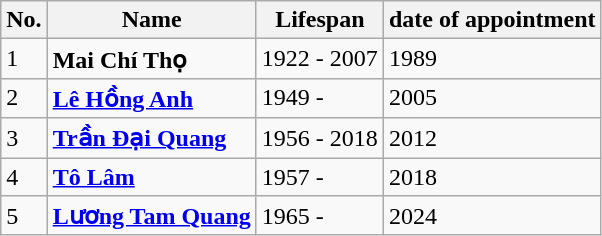<table class="wikitable">
<tr>
<th><abbr>No.</abbr></th>
<th>Name</th>
<th>Lifespan</th>
<th>date of appointment</th>
</tr>
<tr>
<td>1</td>
<td><strong>Mai Chí Thọ</strong></td>
<td>1922 - 2007</td>
<td>1989</td>
</tr>
<tr>
<td>2</td>
<td><strong><a href='#'>Lê Hồng Anh</a></strong></td>
<td>1949 -</td>
<td>2005</td>
</tr>
<tr>
<td>3</td>
<td><strong><a href='#'>Trần Đại Quang</a></strong></td>
<td>1956 - 2018</td>
<td>2012</td>
</tr>
<tr>
<td>4</td>
<td><strong><a href='#'>Tô Lâm</a></strong></td>
<td>1957 -</td>
<td>2018</td>
</tr>
<tr>
<td>5</td>
<td><strong><a href='#'>Lương Tam Quang</a></strong></td>
<td>1965 -</td>
<td>2024</td>
</tr>
</table>
